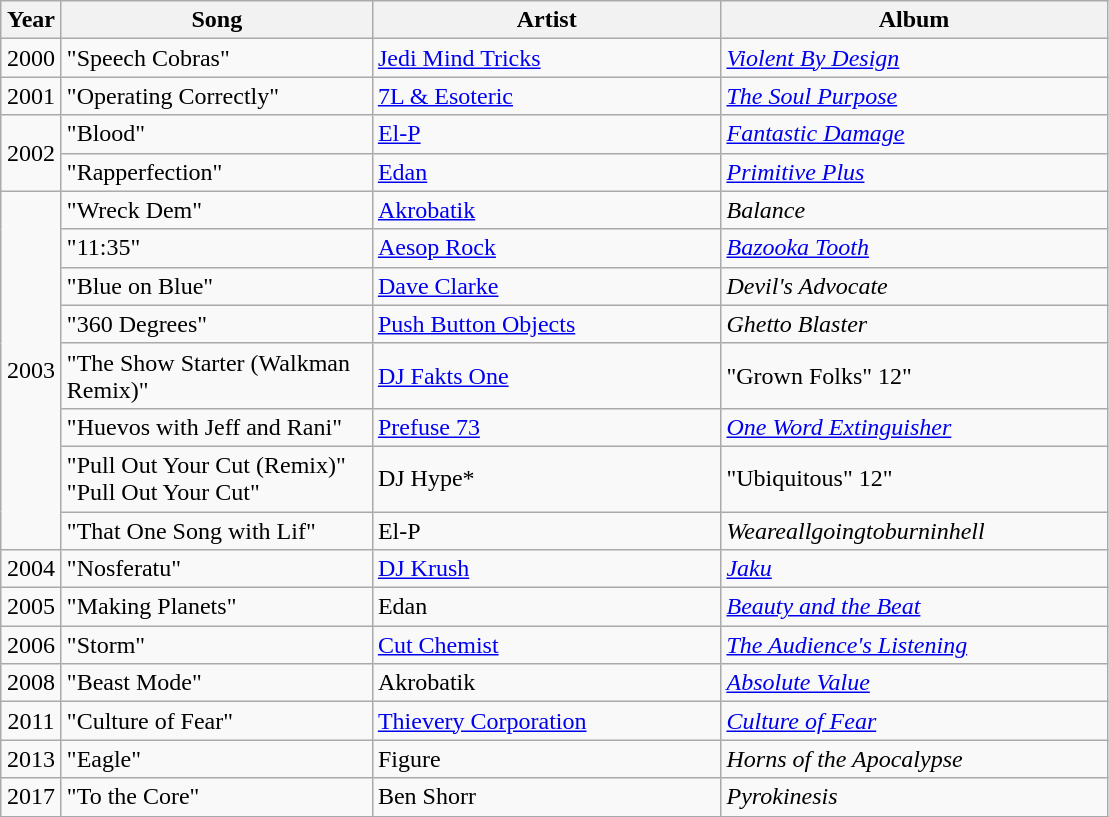<table class="wikitable">
<tr>
<th width="33">Year</th>
<th width="200">Song</th>
<th width="225">Artist</th>
<th width="250">Album</th>
</tr>
<tr>
<td align="center" rowspan="1">2000</td>
<td>"Speech Cobras"</td>
<td><a href='#'>Jedi Mind Tricks</a></td>
<td><em><a href='#'>Violent By Design</a></em></td>
</tr>
<tr>
<td align="center" rowspan="1">2001</td>
<td>"Operating Correctly"</td>
<td><a href='#'>7L & Esoteric</a></td>
<td><em><a href='#'>The Soul Purpose</a></em></td>
</tr>
<tr>
<td align="center" rowspan="2">2002</td>
<td>"Blood"</td>
<td><a href='#'>El-P</a></td>
<td><em><a href='#'>Fantastic Damage</a></em></td>
</tr>
<tr>
<td>"Rapperfection"</td>
<td><a href='#'>Edan</a></td>
<td><em><a href='#'>Primitive Plus</a></em></td>
</tr>
<tr>
<td align="center" rowspan="8">2003</td>
<td>"Wreck Dem"</td>
<td><a href='#'>Akrobatik</a></td>
<td><em>Balance</em></td>
</tr>
<tr>
<td>"11:35"</td>
<td><a href='#'>Aesop Rock</a></td>
<td><em><a href='#'>Bazooka Tooth</a></em></td>
</tr>
<tr>
<td>"Blue on Blue"</td>
<td><a href='#'>Dave Clarke</a></td>
<td><em>Devil's Advocate</em></td>
</tr>
<tr>
<td>"360 Degrees"</td>
<td><a href='#'>Push Button Objects</a></td>
<td><em>Ghetto Blaster</em></td>
</tr>
<tr>
<td>"The Show Starter (Walkman Remix)"</td>
<td><a href='#'>DJ Fakts One</a></td>
<td>"Grown Folks" 12"</td>
</tr>
<tr>
<td>"Huevos with Jeff and Rani"</td>
<td><a href='#'>Prefuse 73</a></td>
<td><em><a href='#'>One Word Extinguisher</a></em></td>
</tr>
<tr>
<td>"Pull Out Your Cut (Remix)"<br>"Pull Out Your Cut"</td>
<td>DJ Hype*</td>
<td>"Ubiquitous" 12"</td>
</tr>
<tr>
<td>"That One Song with Lif"</td>
<td>El-P</td>
<td><em>Weareallgoingtoburninhell</em></td>
</tr>
<tr>
<td align="center" rowspan="1">2004</td>
<td>"Nosferatu"</td>
<td><a href='#'>DJ Krush</a></td>
<td><em><a href='#'>Jaku</a></em></td>
</tr>
<tr>
<td align="center" rowspan="1">2005</td>
<td>"Making Planets"</td>
<td>Edan</td>
<td><em><a href='#'>Beauty and the Beat</a></em></td>
</tr>
<tr>
<td align="center" rowspan="1">2006</td>
<td>"Storm"</td>
<td><a href='#'>Cut Chemist</a></td>
<td><em><a href='#'>The Audience's Listening</a></em></td>
</tr>
<tr>
<td align="center" rowspan="1">2008</td>
<td>"Beast Mode"</td>
<td>Akrobatik</td>
<td><em><a href='#'>Absolute Value</a></em></td>
</tr>
<tr>
<td align="center" rowspan="1">2011</td>
<td>"Culture of Fear"</td>
<td><a href='#'>Thievery Corporation</a></td>
<td><em><a href='#'>Culture of Fear</a></em></td>
</tr>
<tr>
<td align="center" rowspan="1">2013</td>
<td>"Eagle"</td>
<td>Figure</td>
<td><em>Horns of the Apocalypse</em></td>
</tr>
<tr>
<td align="center" rowspan="1">2017</td>
<td>"To the Core"</td>
<td>Ben Shorr</td>
<td><em>Pyrokinesis</em></td>
</tr>
<tr>
</tr>
</table>
